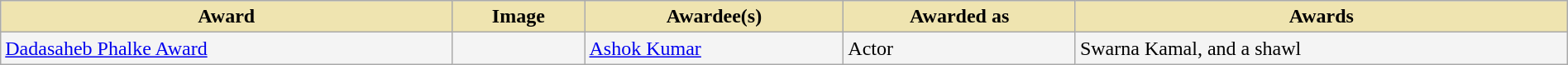<table class="wikitable" style="width:100%;">
<tr>
<th style="background-color:#EFE4B0;">Award</th>
<th style="background-color:#EFE4B0;">Image</th>
<th style="background-color:#EFE4B0;">Awardee(s)</th>
<th style="background-color:#EFE4B0;">Awarded as</th>
<th style="background-color:#EFE4B0;">Awards</th>
</tr>
<tr style="background-color:#F4F4F4">
<td><a href='#'>Dadasaheb Phalke Award</a></td>
<td></td>
<td><a href='#'>Ashok Kumar</a></td>
<td>Actor</td>
<td>Swarna Kamal,   and a shawl</td>
</tr>
</table>
